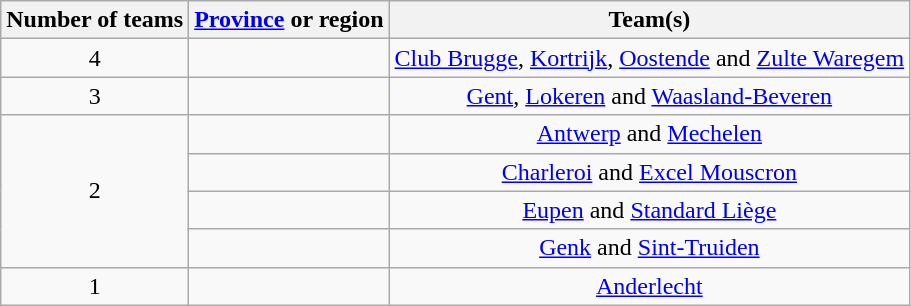<table class="wikitable" style="text-align:center">
<tr>
<th>Number of teams</th>
<th><a href='#'>Province</a> or region</th>
<th>Team(s)</th>
</tr>
<tr>
<td>4</td>
<td align="left"></td>
<td><a href='#'>Club Brugge</a>, <a href='#'>Kortrijk</a>, <a href='#'>Oostende</a> and <a href='#'>Zulte Waregem</a></td>
</tr>
<tr>
<td>3</td>
<td align="left"></td>
<td><a href='#'>Gent</a>, <a href='#'>Lokeren</a> and <a href='#'>Waasland-Beveren</a></td>
</tr>
<tr>
<td rowspan="4">2</td>
<td align="left"></td>
<td><a href='#'>Antwerp</a> and <a href='#'>Mechelen</a></td>
</tr>
<tr>
<td align="left"></td>
<td><a href='#'>Charleroi</a> and <a href='#'>Excel Mouscron</a></td>
</tr>
<tr>
<td align="left"></td>
<td><a href='#'>Eupen</a> and <a href='#'>Standard Liège</a></td>
</tr>
<tr>
<td align="left"></td>
<td><a href='#'>Genk</a> and <a href='#'>Sint-Truiden</a></td>
</tr>
<tr>
<td>1</td>
<td align="left"></td>
<td><a href='#'>Anderlecht</a></td>
</tr>
</table>
